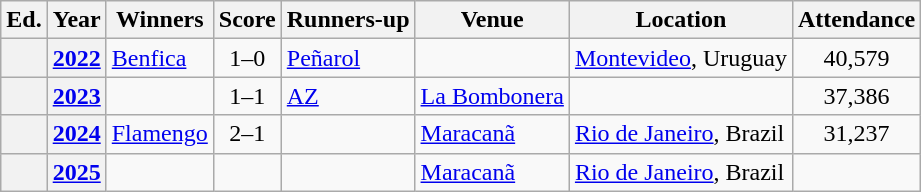<table class="sortable plainrowheaders wikitable">
<tr>
<th>Ed.</th>
<th scope=col>Year</th>
<th scope=col>Winners</th>
<th scope=col>Score</th>
<th scope=col>Runners-up</th>
<th scope=col>Venue</th>
<th scope=col>Location</th>
<th scope=col>Attendance</th>
</tr>
<tr>
<th></th>
<th scope="row" style="text-align:center"><a href='#'>2022</a></th>
<td> <a href='#'>Benfica</a></td>
<td align=center>1–0</td>
<td> <a href='#'>Peñarol</a></td>
<td></td>
<td><a href='#'>Montevideo</a>, Uruguay</td>
<td align=center>40,579</td>
</tr>
<tr>
<th></th>
<th scope="row" style="text-align:center"><a href='#'>2023</a></th>
<td></td>
<td align=center>1–1 </td>
<td> <a href='#'>AZ</a></td>
<td><a href='#'>La Bombonera</a></td>
<td></td>
<td align=center>37,386</td>
</tr>
<tr>
<th></th>
<th scope="row" style="text-align:center"><a href='#'>2024</a></th>
<td> <a href='#'>Flamengo</a></td>
<td align=center>2–1</td>
<td></td>
<td><a href='#'>Maracanã</a></td>
<td><a href='#'>Rio de Janeiro</a>, Brazil</td>
<td align=center>31,237</td>
</tr>
<tr>
<th></th>
<th scope="row" style="text-align:center"><a href='#'>2025</a></th>
<td></td>
<td align=center></td>
<td></td>
<td><a href='#'>Maracanã</a></td>
<td><a href='#'>Rio de Janeiro</a>, Brazil</td>
<td align=center></td>
</tr>
</table>
